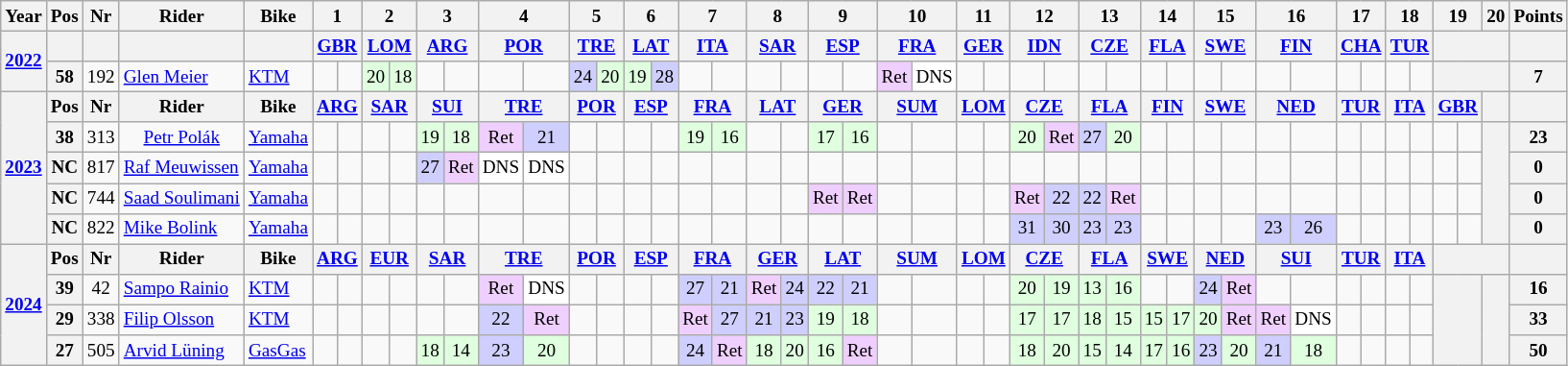<table class="wikitable" style="font-size: 80%; text-align:center">
<tr>
<th>Year</th>
<th>Pos</th>
<th>Nr</th>
<th>Rider</th>
<th>Bike</th>
<th colspan="2">1</th>
<th colspan="2">2</th>
<th colspan="2">3</th>
<th colspan="2">4</th>
<th colspan="2">5</th>
<th colspan="2">6</th>
<th colspan="2">7</th>
<th colspan="2">8</th>
<th colspan="2">9</th>
<th colspan="2">10</th>
<th colspan="2">11</th>
<th colspan="2">12</th>
<th colspan="2">13</th>
<th colspan="2">14</th>
<th colspan="2">15</th>
<th colspan="2">16</th>
<th colspan="2">17</th>
<th colspan="2">18</th>
<th colspan="2">19</th>
<th>20</th>
<th>Points</th>
</tr>
<tr valign="middle">
<th rowspan="2"><a href='#'>2022</a></th>
<th valign="middle"></th>
<th valign="middle"></th>
<th valign="middle"></th>
<th valign="middle"></th>
<th colspan="2"><a href='#'>GBR</a><br></th>
<th colspan="2"><a href='#'>LOM</a><br></th>
<th colspan="2"><a href='#'>ARG</a><br></th>
<th colspan="2"><a href='#'>POR</a><br></th>
<th colspan="2"><a href='#'>TRE</a><br></th>
<th colspan="2"><a href='#'>LAT</a><br></th>
<th colspan="2"><a href='#'>ITA</a><br></th>
<th colspan="2"><a href='#'>SAR</a><br></th>
<th colspan="2"><a href='#'>ESP</a><br></th>
<th colspan="2"><a href='#'>FRA</a><br></th>
<th colspan="2"><a href='#'>GER</a><br></th>
<th colspan="2"><a href='#'>IDN</a><br></th>
<th colspan="2"><a href='#'>CZE</a><br></th>
<th colspan="2"><a href='#'>FLA</a><br></th>
<th colspan="2"><a href='#'>SWE</a><br></th>
<th colspan="2"><a href='#'>FIN</a><br></th>
<th colspan="2"><a href='#'>CHA</a><br></th>
<th colspan="2"><a href='#'>TUR</a><br></th>
<th colspan="3"></th>
<th valign="middle"></th>
</tr>
<tr>
<th>58</th>
<td>192</td>
<td align="left"> <a href='#'>Glen Meier</a></td>
<td align="left"><a href='#'>KTM</a></td>
<td></td>
<td></td>
<td style="background:#dfffdf;">20</td>
<td style="background:#dfffdf;">18</td>
<td></td>
<td></td>
<td></td>
<td></td>
<td style="background:#cfcfff;">24</td>
<td style="background:#dfffdf;">20</td>
<td style="background:#dfffdf;">19</td>
<td style="background:#cfcfff;">28</td>
<td></td>
<td></td>
<td></td>
<td></td>
<td></td>
<td></td>
<td style="background:#efcfff;">Ret</td>
<td style="background:#ffffff;">DNS</td>
<td></td>
<td></td>
<td></td>
<td></td>
<td></td>
<td></td>
<td></td>
<td></td>
<td></td>
<td></td>
<td></td>
<td></td>
<td></td>
<td></td>
<td></td>
<td></td>
<th colspan="3"></th>
<th>7</th>
</tr>
<tr>
<th rowspan="5"><a href='#'>2023</a></th>
<th valign="middle">Pos</th>
<th valign="middle">Nr</th>
<th valign="middle">Rider</th>
<th valign="middle">Bike</th>
<th colspan="2"><a href='#'>ARG</a><br></th>
<th colspan="2"><a href='#'>SAR</a><br></th>
<th colspan="2"><a href='#'>SUI</a><br></th>
<th colspan="2"><a href='#'>TRE</a><br></th>
<th colspan="2"><a href='#'>POR</a><br></th>
<th colspan="2"><a href='#'>ESP</a><br></th>
<th colspan="2"><a href='#'>FRA</a><br></th>
<th colspan="2"><a href='#'>LAT</a><br></th>
<th colspan="2"><a href='#'>GER</a><br></th>
<th colspan="2"><a href='#'>SUM</a><br></th>
<th colspan="2"><a href='#'>LOM</a><br></th>
<th colspan="2"><a href='#'>CZE</a><br></th>
<th colspan="2"><a href='#'>FLA</a><br></th>
<th colspan="2"><a href='#'>FIN</a><br></th>
<th colspan="2"><a href='#'>SWE</a><br></th>
<th colspan="2"><a href='#'>NED</a><br></th>
<th colspan="2"><a href='#'>TUR</a><br></th>
<th colspan="2"><a href='#'>ITA</a><br></th>
<th colspan="2"><a href='#'>GBR</a><br></th>
<th></th>
<th></th>
</tr>
<tr>
<th>38</th>
<td>313</td>
<td> <a href='#'>Petr Polák</a></td>
<td><a href='#'>Yamaha</a></td>
<td></td>
<td></td>
<td></td>
<td></td>
<td style="background:#dfffdf;">19</td>
<td style="background:#dfffdf;">18</td>
<td style="background:#efcfff;">Ret</td>
<td style="background:#cfcfff;">21</td>
<td></td>
<td></td>
<td></td>
<td></td>
<td style="background:#dfffdf;">19</td>
<td style="background:#dfffdf;">16</td>
<td></td>
<td></td>
<td style="background:#dfffdf;">17</td>
<td style="background:#dfffdf;">16</td>
<td></td>
<td></td>
<td></td>
<td></td>
<td style="background:#dfffdf;">20</td>
<td style="background:#efcfff;">Ret</td>
<td style="background:#cfcfff;">27</td>
<td style="background:#dfffdf;">20</td>
<td></td>
<td></td>
<td></td>
<td></td>
<td></td>
<td></td>
<td></td>
<td></td>
<td></td>
<td></td>
<td></td>
<td></td>
<th rowspan="4"></th>
<th>23</th>
</tr>
<tr>
<th>NC</th>
<td>817</td>
<td align="left"> <a href='#'>Raf Meuwissen</a></td>
<td align=left><a href='#'>Yamaha</a></td>
<td></td>
<td></td>
<td></td>
<td></td>
<td style="background:#cfcfff;">27</td>
<td style="background:#efcfff;">Ret</td>
<td style="background:#ffffff;">DNS</td>
<td style="background:#ffffff;">DNS</td>
<td></td>
<td></td>
<td></td>
<td></td>
<td></td>
<td></td>
<td></td>
<td></td>
<td></td>
<td></td>
<td></td>
<td></td>
<td></td>
<td></td>
<td></td>
<td></td>
<td></td>
<td></td>
<td></td>
<td></td>
<td></td>
<td></td>
<td></td>
<td></td>
<td></td>
<td></td>
<td></td>
<td></td>
<td></td>
<td></td>
<th>0</th>
</tr>
<tr>
<th>NC</th>
<td>744</td>
<td> <a href='#'>Saad Soulimani</a></td>
<td align="left"><a href='#'>Yamaha</a></td>
<td></td>
<td></td>
<td></td>
<td></td>
<td></td>
<td></td>
<td></td>
<td></td>
<td></td>
<td></td>
<td></td>
<td></td>
<td></td>
<td></td>
<td></td>
<td></td>
<td style="background:#efcfff;">Ret</td>
<td style="background:#efcfff;">Ret</td>
<td></td>
<td></td>
<td></td>
<td></td>
<td style="background:#efcfff;">Ret</td>
<td style="background:#cfcfff;">22</td>
<td style="background:#cfcfff;">22</td>
<td style="background:#efcfff;">Ret</td>
<td></td>
<td></td>
<td></td>
<td></td>
<td></td>
<td></td>
<td></td>
<td></td>
<td></td>
<td></td>
<td></td>
<td></td>
<th>0</th>
</tr>
<tr>
<th>NC</th>
<td>822</td>
<td align=left> <a href='#'>Mike Bolink</a></td>
<td align=left><a href='#'>Yamaha</a></td>
<td></td>
<td></td>
<td></td>
<td></td>
<td></td>
<td></td>
<td></td>
<td></td>
<td></td>
<td></td>
<td></td>
<td></td>
<td></td>
<td></td>
<td></td>
<td></td>
<td></td>
<td></td>
<td></td>
<td></td>
<td></td>
<td></td>
<td style="background:#cfcfff;">31</td>
<td style="background:#cfcfff;">30</td>
<td style="background:#cfcfff;">23</td>
<td style="background:#cfcfff;">23</td>
<td></td>
<td></td>
<td></td>
<td></td>
<td style="background:#cfcfff;">23</td>
<td style="background:#cfcfff;">26</td>
<td></td>
<td></td>
<td></td>
<td></td>
<td></td>
<td></td>
<th>0</th>
</tr>
<tr valign="middle">
<th rowspan="4"><a href='#'>2024</a></th>
<th valign="middle">Pos</th>
<th valign="middle">Nr</th>
<th valign="middle">Rider</th>
<th valign="middle">Bike</th>
<th colspan=2><a href='#'>ARG</a><br></th>
<th colspan=2><a href='#'>EUR</a><br></th>
<th colspan=2><a href='#'>SAR</a><br></th>
<th colspan=2><a href='#'>TRE</a><br></th>
<th colspan=2><a href='#'>POR</a><br></th>
<th colspan=2><a href='#'>ESP</a><br></th>
<th colspan=2><a href='#'>FRA</a><br></th>
<th colspan=2><a href='#'>GER</a><br></th>
<th colspan=2><a href='#'>LAT</a><br></th>
<th colspan=2><a href='#'>SUM</a><br></th>
<th colspan=2><a href='#'>LOM</a><br></th>
<th colspan=2><a href='#'>CZE</a><br></th>
<th colspan=2><a href='#'>FLA</a><br></th>
<th colspan=2><a href='#'>SWE</a><br></th>
<th colspan=2><a href='#'>NED</a><br></th>
<th colspan=2><a href='#'>SUI</a><br></th>
<th colspan=2><a href='#'>TUR</a><br></th>
<th colspan="2"><a href='#'>ITA</a><br></th>
<th colspan="3"></th>
<th></th>
</tr>
<tr>
<th>39</th>
<td>42</td>
<td align=left> <a href='#'>Sampo Rainio</a></td>
<td align=left><a href='#'>KTM</a></td>
<td></td>
<td></td>
<td></td>
<td></td>
<td></td>
<td></td>
<td style="background:#efcfff;">Ret</td>
<td style="background:#ffffff;">DNS</td>
<td></td>
<td></td>
<td></td>
<td></td>
<td style="background:#cfcfff;">27</td>
<td style="background:#cfcfff;">21</td>
<td style="background:#efcfff;">Ret</td>
<td style="background:#cfcfff;">24</td>
<td style="background:#cfcfff;">22</td>
<td style="background:#cfcfff;">21</td>
<td></td>
<td></td>
<td></td>
<td></td>
<td style="background:#dfffdf;">20</td>
<td style="background:#dfffdf;">19</td>
<td style="background:#dfffdf;">13</td>
<td style="background:#dfffdf;">16</td>
<td></td>
<td></td>
<td style="background:#cfcfff;">24</td>
<td style="background:#efcfff;">Ret</td>
<td></td>
<td></td>
<td></td>
<td></td>
<td></td>
<td></td>
<th colspan="2" rowspan="3"></th>
<th rowspan="3"></th>
<th>16</th>
</tr>
<tr>
<th>29</th>
<td>338</td>
<td align=left> <a href='#'>Filip Olsson</a></td>
<td align=left><a href='#'>KTM</a></td>
<td></td>
<td></td>
<td></td>
<td></td>
<td></td>
<td></td>
<td style="background:#cfcfff;">22</td>
<td style="background:#efcfff;">Ret</td>
<td></td>
<td></td>
<td></td>
<td></td>
<td style="background:#efcfff;">Ret</td>
<td style="background:#cfcfff;">27</td>
<td style="background:#cfcfff;">21</td>
<td style="background:#cfcfff;">23</td>
<td style="background:#dfffdf;">19</td>
<td style="background:#dfffdf;">18</td>
<td></td>
<td></td>
<td></td>
<td></td>
<td style="background:#dfffdf;">17</td>
<td style="background:#dfffdf;">17</td>
<td style="background:#dfffdf;">18</td>
<td style="background:#dfffdf;">15</td>
<td style="background:#dfffdf;">15</td>
<td style="background:#dfffdf;">17</td>
<td style="background:#dfffdf;">20</td>
<td style="background:#efcfff;">Ret</td>
<td style="background:#efcfff;">Ret</td>
<td style="background:#ffffff;">DNS</td>
<td></td>
<td></td>
<td></td>
<td></td>
<th>33</th>
</tr>
<tr>
<th>27</th>
<td>505</td>
<td align=left> <a href='#'>Arvid Lüning</a></td>
<td align=left><a href='#'>GasGas</a></td>
<td></td>
<td></td>
<td></td>
<td></td>
<td style="background:#dfffdf;">18</td>
<td style="background:#dfffdf;">14</td>
<td style="background:#cfcfff;">23</td>
<td style="background:#dfffdf;">20</td>
<td></td>
<td></td>
<td></td>
<td></td>
<td style="background:#cfcfff;">24</td>
<td style="background:#efcfff;">Ret</td>
<td style="background:#dfffdf;">18</td>
<td style="background:#dfffdf;">20</td>
<td style="background:#dfffdf;">16</td>
<td style="background:#efcfff;">Ret</td>
<td></td>
<td></td>
<td></td>
<td></td>
<td style="background:#dfffdf;">18</td>
<td style="background:#dfffdf;">20</td>
<td style="background:#dfffdf;">15</td>
<td style="background:#dfffdf;">14</td>
<td style="background:#dfffdf;">17</td>
<td style="background:#dfffdf;">16</td>
<td style="background:#cfcfff;">23</td>
<td style="background:#dfffdf;">20</td>
<td style="background:#cfcfff;">21</td>
<td style="background:#dfffdf;">18</td>
<td></td>
<td></td>
<td></td>
<td></td>
<th>50</th>
</tr>
</table>
